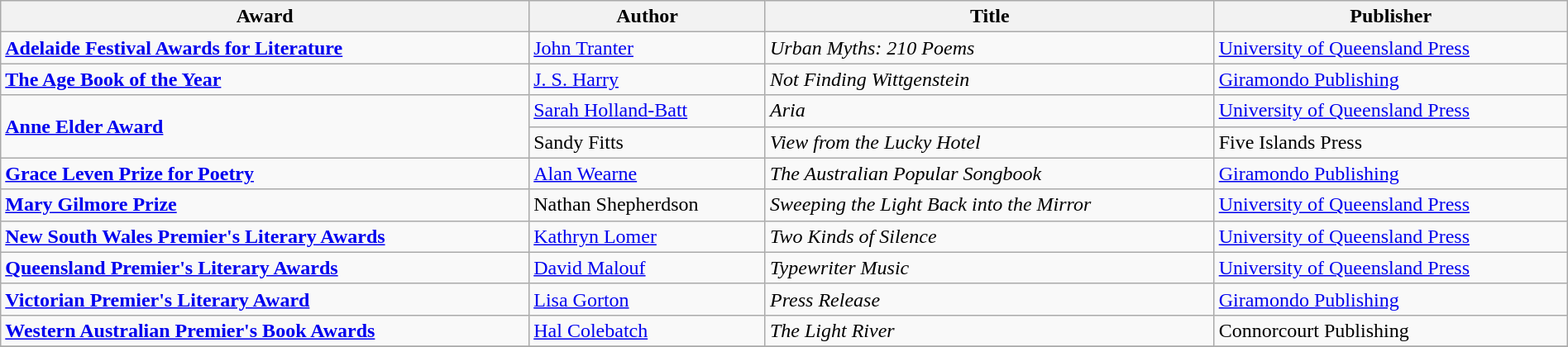<table class="wikitable" width=100%>
<tr>
<th>Award</th>
<th>Author</th>
<th>Title</th>
<th>Publisher</th>
</tr>
<tr>
<td><strong><a href='#'>Adelaide Festival Awards for Literature</a></strong></td>
<td><a href='#'>John Tranter</a></td>
<td><em>Urban Myths: 210 Poems</em></td>
<td><a href='#'>University of Queensland Press</a></td>
</tr>
<tr>
<td><strong><a href='#'>The Age Book of the Year</a></strong></td>
<td><a href='#'>J. S. Harry</a></td>
<td><em>Not Finding Wittgenstein</em></td>
<td><a href='#'>Giramondo Publishing</a></td>
</tr>
<tr>
<td rowspan=2><strong><a href='#'>Anne Elder Award</a></strong></td>
<td><a href='#'>Sarah Holland-Batt</a></td>
<td><em>Aria</em></td>
<td><a href='#'>University of Queensland Press</a></td>
</tr>
<tr>
<td>Sandy Fitts</td>
<td><em>View from the Lucky Hotel</em></td>
<td>Five Islands Press</td>
</tr>
<tr>
<td><strong><a href='#'>Grace Leven Prize for Poetry</a></strong></td>
<td><a href='#'>Alan Wearne</a></td>
<td><em>The Australian Popular Songbook</em></td>
<td><a href='#'>Giramondo Publishing</a></td>
</tr>
<tr>
<td><strong><a href='#'>Mary Gilmore Prize</a></strong></td>
<td>Nathan Shepherdson</td>
<td><em>Sweeping the Light Back into the Mirror</em></td>
<td><a href='#'>University of Queensland Press</a></td>
</tr>
<tr>
<td><strong><a href='#'>New South Wales Premier's Literary Awards</a></strong></td>
<td><a href='#'>Kathryn Lomer</a></td>
<td><em>Two Kinds of Silence</em></td>
<td><a href='#'>University of Queensland Press</a></td>
</tr>
<tr>
<td><strong><a href='#'>Queensland Premier's Literary Awards</a></strong></td>
<td><a href='#'>David Malouf</a></td>
<td><em>Typewriter Music</em></td>
<td><a href='#'>University of Queensland Press</a></td>
</tr>
<tr>
<td><strong><a href='#'>Victorian Premier's Literary Award</a></strong></td>
<td><a href='#'>Lisa Gorton</a></td>
<td><em>Press Release</em></td>
<td><a href='#'>Giramondo Publishing</a></td>
</tr>
<tr>
<td><strong><a href='#'>Western Australian Premier's Book Awards</a></strong></td>
<td><a href='#'>Hal Colebatch</a></td>
<td><em>The Light River</em></td>
<td>Connorcourt Publishing</td>
</tr>
<tr>
</tr>
</table>
